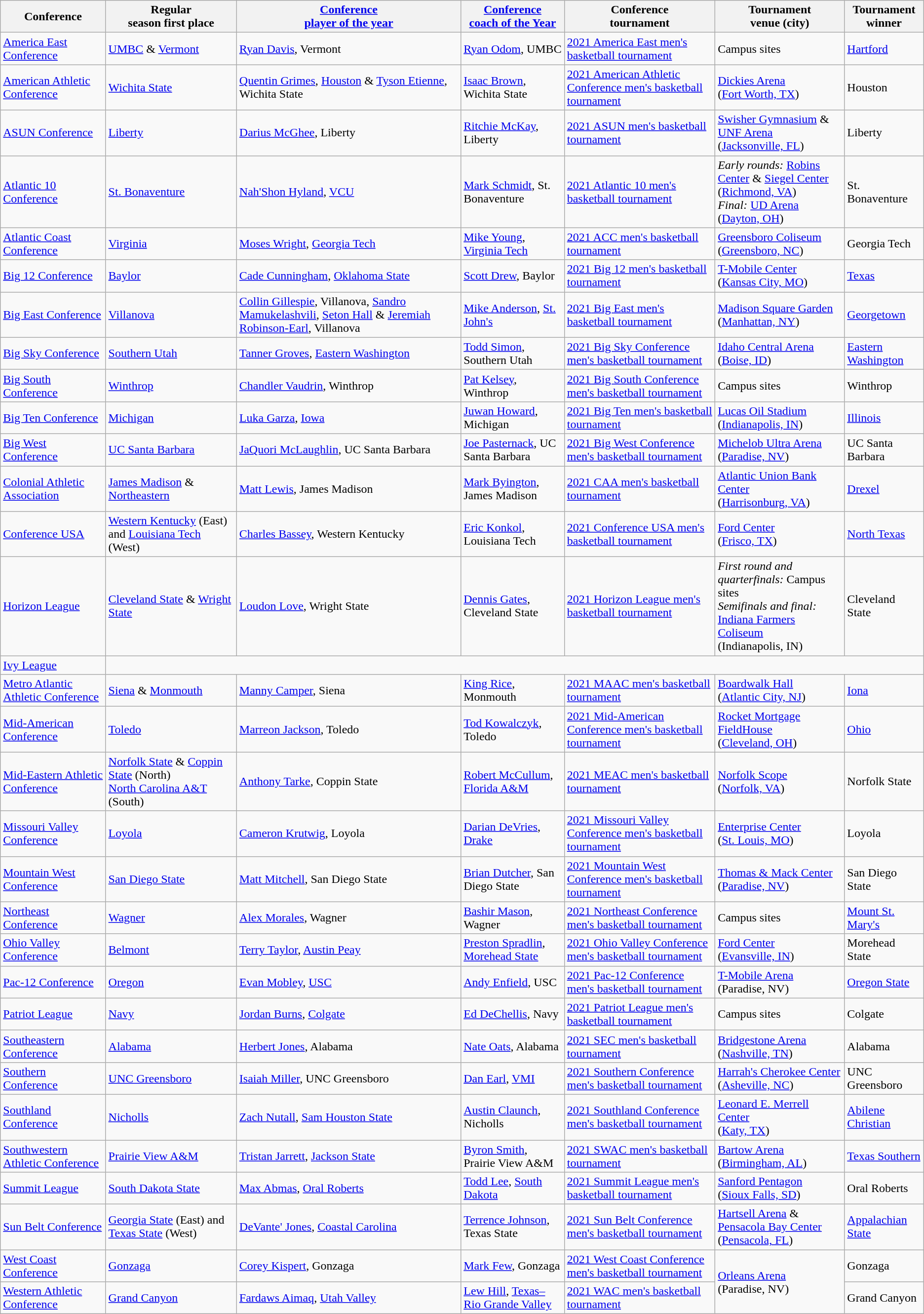<table class="wikitable">
<tr>
<th>Conference</th>
<th>Regular<br>season first place</th>
<th><a href='#'>Conference<br>player of the year</a></th>
<th><a href='#'>Conference<br>coach of the Year</a></th>
<th>Conference<br>tournament</th>
<th>Tournament<br>venue (city)</th>
<th>Tournament<br>winner</th>
</tr>
<tr>
<td><a href='#'>America East Conference</a></td>
<td><a href='#'>UMBC</a> & <a href='#'>Vermont</a></td>
<td><a href='#'>Ryan Davis</a>, Vermont</td>
<td><a href='#'>Ryan Odom</a>, UMBC</td>
<td><a href='#'>2021 America East men's basketball tournament</a></td>
<td>Campus sites</td>
<td><a href='#'>Hartford</a></td>
</tr>
<tr>
<td><a href='#'>American Athletic Conference</a></td>
<td><a href='#'>Wichita State</a></td>
<td><a href='#'>Quentin Grimes</a>, <a href='#'>Houston</a> & <a href='#'>Tyson Etienne</a>, Wichita State</td>
<td><a href='#'>Isaac Brown</a>, Wichita State</td>
<td><a href='#'>2021 American Athletic Conference men's basketball tournament</a></td>
<td><a href='#'>Dickies Arena</a><br>(<a href='#'>Fort Worth, TX</a>)</td>
<td>Houston</td>
</tr>
<tr>
<td><a href='#'>ASUN Conference</a></td>
<td><a href='#'>Liberty</a></td>
<td><a href='#'>Darius McGhee</a>, Liberty</td>
<td><a href='#'>Ritchie McKay</a>, Liberty</td>
<td><a href='#'>2021 ASUN men's basketball tournament</a></td>
<td><a href='#'>Swisher Gymnasium</a> & <a href='#'>UNF Arena</a><br>(<a href='#'>Jacksonville, FL</a>)</td>
<td>Liberty</td>
</tr>
<tr>
<td><a href='#'>Atlantic 10 Conference</a></td>
<td><a href='#'>St. Bonaventure</a></td>
<td><a href='#'>Nah'Shon Hyland</a>, <a href='#'>VCU</a></td>
<td><a href='#'>Mark Schmidt</a>, St. Bonaventure</td>
<td><a href='#'>2021 Atlantic 10 men's basketball tournament</a></td>
<td><em>Early rounds:</em> <a href='#'>Robins Center</a> & <a href='#'>Siegel Center</a><br>(<a href='#'>Richmond, VA</a>)<br><em>Final:</em> <a href='#'>UD Arena</a><br>(<a href='#'>Dayton, OH</a>)</td>
<td>St. Bonaventure</td>
</tr>
<tr>
<td><a href='#'>Atlantic Coast Conference</a></td>
<td><a href='#'>Virginia</a></td>
<td><a href='#'>Moses Wright</a>, <a href='#'>Georgia Tech</a></td>
<td><a href='#'>Mike Young</a>, <a href='#'>Virginia Tech</a></td>
<td><a href='#'>2021 ACC men's basketball tournament</a></td>
<td><a href='#'>Greensboro Coliseum</a><br>(<a href='#'>Greensboro, NC</a>)</td>
<td>Georgia Tech</td>
</tr>
<tr>
<td><a href='#'>Big 12 Conference</a></td>
<td><a href='#'>Baylor</a></td>
<td><a href='#'>Cade Cunningham</a>, <a href='#'>Oklahoma State</a></td>
<td><a href='#'>Scott Drew</a>, Baylor</td>
<td><a href='#'>2021 Big 12 men's basketball tournament</a></td>
<td><a href='#'>T-Mobile Center</a><br>(<a href='#'>Kansas City, MO</a>)</td>
<td><a href='#'>Texas</a></td>
</tr>
<tr>
<td><a href='#'>Big East Conference</a></td>
<td><a href='#'>Villanova</a></td>
<td><a href='#'>Collin Gillespie</a>, Villanova, <a href='#'>Sandro Mamukelashvili</a>, <a href='#'>Seton Hall</a> & <a href='#'>Jeremiah Robinson-Earl</a>, Villanova</td>
<td><a href='#'>Mike Anderson</a>, <a href='#'>St. John's</a></td>
<td><a href='#'>2021 Big East men's basketball tournament</a></td>
<td><a href='#'>Madison Square Garden</a><br>(<a href='#'>Manhattan, NY</a>)</td>
<td><a href='#'>Georgetown</a></td>
</tr>
<tr>
<td><a href='#'>Big Sky Conference</a></td>
<td><a href='#'>Southern Utah</a></td>
<td><a href='#'>Tanner Groves</a>, <a href='#'>Eastern Washington</a></td>
<td><a href='#'>Todd Simon</a>, Southern Utah</td>
<td><a href='#'>2021 Big Sky Conference men's basketball tournament</a></td>
<td><a href='#'>Idaho Central Arena</a><br>(<a href='#'>Boise, ID</a>)</td>
<td><a href='#'>Eastern Washington</a></td>
</tr>
<tr>
<td><a href='#'>Big South Conference</a></td>
<td><a href='#'>Winthrop</a></td>
<td><a href='#'>Chandler Vaudrin</a>, Winthrop</td>
<td><a href='#'>Pat Kelsey</a>, Winthrop</td>
<td><a href='#'>2021 Big South Conference men's basketball tournament</a></td>
<td>Campus sites</td>
<td>Winthrop</td>
</tr>
<tr>
<td><a href='#'>Big Ten Conference</a></td>
<td><a href='#'>Michigan</a></td>
<td><a href='#'>Luka Garza</a>, <a href='#'>Iowa</a></td>
<td><a href='#'>Juwan Howard</a>, Michigan</td>
<td><a href='#'>2021 Big Ten men's basketball tournament</a></td>
<td><a href='#'>Lucas Oil Stadium</a><br>(<a href='#'>Indianapolis, IN</a>)</td>
<td><a href='#'>Illinois</a></td>
</tr>
<tr>
<td><a href='#'>Big West Conference</a></td>
<td><a href='#'>UC Santa Barbara</a></td>
<td><a href='#'>JaQuori McLaughlin</a>, UC Santa Barbara</td>
<td><a href='#'>Joe Pasternack</a>, UC Santa Barbara</td>
<td><a href='#'>2021 Big West Conference men's basketball tournament</a></td>
<td><a href='#'>Michelob Ultra Arena</a><br>(<a href='#'>Paradise, NV</a>)</td>
<td>UC Santa Barbara</td>
</tr>
<tr>
<td><a href='#'>Colonial Athletic Association</a></td>
<td><a href='#'>James Madison</a> & <a href='#'>Northeastern</a></td>
<td><a href='#'>Matt Lewis</a>, James Madison</td>
<td><a href='#'>Mark Byington</a>, James Madison</td>
<td><a href='#'>2021 CAA men's basketball tournament</a></td>
<td><a href='#'>Atlantic Union Bank Center</a><br>(<a href='#'>Harrisonburg, VA</a>)</td>
<td><a href='#'>Drexel</a></td>
</tr>
<tr>
<td><a href='#'>Conference USA</a></td>
<td><a href='#'>Western Kentucky</a> (East) and <a href='#'>Louisiana Tech</a> (West)</td>
<td><a href='#'>Charles Bassey</a>, Western Kentucky</td>
<td><a href='#'>Eric Konkol</a>, Louisiana Tech</td>
<td><a href='#'>2021 Conference USA men's basketball tournament</a></td>
<td><a href='#'>Ford Center</a><br>(<a href='#'>Frisco, TX</a>)</td>
<td><a href='#'>North Texas</a></td>
</tr>
<tr>
<td><a href='#'>Horizon League</a></td>
<td><a href='#'>Cleveland State</a> & <a href='#'>Wright State</a></td>
<td><a href='#'>Loudon Love</a>, Wright State</td>
<td><a href='#'>Dennis Gates</a>, Cleveland State</td>
<td><a href='#'>2021 Horizon League men's basketball tournament</a></td>
<td><em>First round and quarterfinals:</em> Campus sites<br><em>Semifinals and final:</em> <a href='#'>Indiana Farmers Coliseum</a><br>(Indianapolis, IN)</td>
<td>Cleveland State</td>
</tr>
<tr>
<td><a href='#'>Ivy League</a></td>
<td colspan="7"></td>
</tr>
<tr>
<td><a href='#'>Metro Atlantic Athletic Conference</a></td>
<td><a href='#'>Siena</a> & <a href='#'>Monmouth</a></td>
<td><a href='#'>Manny Camper</a>, Siena</td>
<td><a href='#'>King Rice</a>, Monmouth</td>
<td><a href='#'>2021 MAAC men's basketball tournament</a></td>
<td><a href='#'>Boardwalk Hall</a><br>(<a href='#'>Atlantic City, NJ</a>)</td>
<td><a href='#'>Iona</a></td>
</tr>
<tr>
<td><a href='#'>Mid-American Conference</a></td>
<td><a href='#'>Toledo</a></td>
<td><a href='#'>Marreon Jackson</a>, Toledo</td>
<td><a href='#'>Tod Kowalczyk</a>, Toledo</td>
<td><a href='#'>2021 Mid-American Conference men's basketball tournament</a></td>
<td><a href='#'>Rocket Mortgage FieldHouse</a><br>(<a href='#'>Cleveland, OH</a>)</td>
<td><a href='#'>Ohio</a></td>
</tr>
<tr>
<td><a href='#'>Mid-Eastern Athletic Conference</a></td>
<td><a href='#'>Norfolk State</a> & <a href='#'>Coppin State</a> (North)<br><a href='#'>North Carolina A&T</a> (South)</td>
<td><a href='#'>Anthony Tarke</a>, Coppin State</td>
<td><a href='#'>Robert McCullum</a>, <a href='#'>Florida A&M</a></td>
<td><a href='#'>2021 MEAC men's basketball tournament</a></td>
<td><a href='#'>Norfolk Scope</a><br>(<a href='#'>Norfolk, VA</a>)</td>
<td>Norfolk State</td>
</tr>
<tr>
<td><a href='#'>Missouri Valley Conference</a></td>
<td><a href='#'>Loyola</a></td>
<td><a href='#'>Cameron Krutwig</a>, Loyola</td>
<td><a href='#'>Darian DeVries</a>, <a href='#'>Drake</a></td>
<td><a href='#'>2021 Missouri Valley Conference men's basketball tournament</a></td>
<td><a href='#'>Enterprise Center</a><br>(<a href='#'>St. Louis, MO</a>)</td>
<td>Loyola</td>
</tr>
<tr>
<td><a href='#'>Mountain West Conference</a></td>
<td><a href='#'>San Diego State</a></td>
<td><a href='#'>Matt Mitchell</a>, San Diego State</td>
<td><a href='#'>Brian Dutcher</a>, San Diego State</td>
<td><a href='#'>2021 Mountain West Conference men's basketball tournament</a></td>
<td><a href='#'>Thomas & Mack Center</a><br>(<a href='#'>Paradise, NV</a>)</td>
<td>San Diego State</td>
</tr>
<tr>
<td><a href='#'>Northeast Conference</a></td>
<td><a href='#'>Wagner</a></td>
<td><a href='#'>Alex Morales</a>, Wagner</td>
<td><a href='#'>Bashir Mason</a>, Wagner</td>
<td><a href='#'>2021 Northeast Conference men's basketball tournament</a></td>
<td>Campus sites</td>
<td><a href='#'>Mount St. Mary's</a></td>
</tr>
<tr>
<td><a href='#'>Ohio Valley Conference</a></td>
<td><a href='#'>Belmont</a></td>
<td><a href='#'>Terry Taylor</a>, <a href='#'>Austin Peay</a></td>
<td><a href='#'>Preston Spradlin</a>, <a href='#'>Morehead State</a></td>
<td><a href='#'>2021 Ohio Valley Conference men's basketball tournament</a></td>
<td><a href='#'>Ford Center</a><br>(<a href='#'>Evansville, IN</a>)</td>
<td>Morehead State</td>
</tr>
<tr>
<td><a href='#'>Pac-12 Conference</a></td>
<td><a href='#'>Oregon</a></td>
<td><a href='#'>Evan Mobley</a>, <a href='#'>USC</a></td>
<td><a href='#'>Andy Enfield</a>, USC</td>
<td><a href='#'>2021 Pac-12 Conference men's basketball tournament</a></td>
<td><a href='#'>T-Mobile Arena</a><br>(Paradise, NV)</td>
<td><a href='#'>Oregon State</a></td>
</tr>
<tr>
<td><a href='#'>Patriot League</a></td>
<td><a href='#'>Navy</a></td>
<td><a href='#'>Jordan Burns</a>, <a href='#'>Colgate</a></td>
<td><a href='#'>Ed DeChellis</a>, Navy</td>
<td><a href='#'>2021 Patriot League men's basketball tournament</a></td>
<td>Campus sites</td>
<td>Colgate</td>
</tr>
<tr>
<td><a href='#'>Southeastern Conference</a></td>
<td><a href='#'>Alabama</a></td>
<td><a href='#'>Herbert Jones</a>, Alabama</td>
<td><a href='#'>Nate Oats</a>, Alabama</td>
<td><a href='#'>2021 SEC men's basketball tournament</a></td>
<td><a href='#'>Bridgestone Arena</a><br>(<a href='#'>Nashville, TN</a>)</td>
<td>Alabama</td>
</tr>
<tr>
<td><a href='#'>Southern Conference</a></td>
<td><a href='#'>UNC Greensboro</a></td>
<td><a href='#'>Isaiah Miller</a>, UNC Greensboro</td>
<td><a href='#'>Dan Earl</a>, <a href='#'>VMI</a></td>
<td><a href='#'>2021 Southern Conference men's basketball tournament</a></td>
<td><a href='#'>Harrah's Cherokee Center</a><br>(<a href='#'>Asheville, NC</a>)</td>
<td>UNC Greensboro</td>
</tr>
<tr>
<td><a href='#'>Southland Conference</a></td>
<td><a href='#'>Nicholls</a></td>
<td><a href='#'>Zach Nutall</a>, <a href='#'>Sam Houston State</a></td>
<td><a href='#'>Austin Claunch</a>, Nicholls</td>
<td><a href='#'>2021 Southland Conference men's basketball tournament</a></td>
<td><a href='#'>Leonard E. Merrell Center</a><br>(<a href='#'>Katy, TX</a>)</td>
<td><a href='#'>Abilene Christian</a></td>
</tr>
<tr>
<td><a href='#'>Southwestern Athletic Conference</a></td>
<td><a href='#'>Prairie View A&M</a></td>
<td><a href='#'>Tristan Jarrett</a>, <a href='#'>Jackson State</a></td>
<td><a href='#'>Byron Smith</a>, Prairie View A&M</td>
<td><a href='#'>2021 SWAC men's basketball tournament</a></td>
<td><a href='#'>Bartow Arena</a><br>(<a href='#'>Birmingham, AL</a>)</td>
<td><a href='#'>Texas Southern</a></td>
</tr>
<tr>
<td><a href='#'>Summit League</a></td>
<td><a href='#'>South Dakota State</a></td>
<td><a href='#'>Max Abmas</a>, <a href='#'>Oral Roberts</a></td>
<td><a href='#'>Todd Lee</a>, <a href='#'>South Dakota</a></td>
<td><a href='#'>2021 Summit League men's basketball tournament</a></td>
<td><a href='#'>Sanford Pentagon</a><br>(<a href='#'>Sioux Falls, SD</a>)</td>
<td>Oral Roberts</td>
</tr>
<tr>
<td><a href='#'>Sun Belt Conference</a></td>
<td><a href='#'>Georgia State</a> (East) and <a href='#'>Texas State</a> (West)</td>
<td><a href='#'>DeVante' Jones</a>, <a href='#'>Coastal Carolina</a></td>
<td><a href='#'>Terrence Johnson</a>, Texas State</td>
<td><a href='#'>2021 Sun Belt Conference men's basketball tournament</a></td>
<td><a href='#'>Hartsell Arena</a> & <a href='#'>Pensacola Bay Center</a><br>(<a href='#'>Pensacola, FL</a>)</td>
<td><a href='#'>Appalachian State</a></td>
</tr>
<tr>
<td><a href='#'>West Coast Conference</a></td>
<td><a href='#'>Gonzaga</a></td>
<td><a href='#'>Corey Kispert</a>, Gonzaga</td>
<td><a href='#'>Mark Few</a>, Gonzaga</td>
<td><a href='#'>2021 West Coast Conference men's basketball tournament</a></td>
<td rowspan=2><a href='#'>Orleans Arena</a><br>(Paradise, NV)</td>
<td>Gonzaga</td>
</tr>
<tr>
<td><a href='#'>Western Athletic Conference</a></td>
<td><a href='#'>Grand Canyon</a></td>
<td><a href='#'>Fardaws Aimaq</a>, <a href='#'>Utah Valley</a></td>
<td><a href='#'>Lew Hill</a>, <a href='#'>Texas–Rio Grande Valley</a></td>
<td><a href='#'>2021 WAC men's basketball tournament</a></td>
<td>Grand Canyon</td>
</tr>
</table>
